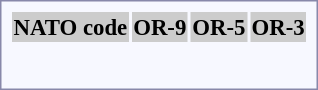<table style="border:1px solid #8888aa; background-color:#f7f8ff; padding:5px; font-size:95%; margin: 0px 12px 12px 0px;">
<tr style="background:#ccc;">
<th><strong>NATO code</strong></th>
<th colspan=2>OR-9</th>
<th colspan=2>OR-5</th>
<th>OR-3</th>
</tr>
<tr style="text-align:center;">
<td rowspan=2><strong></strong></td>
<td></td>
<td></td>
<td></td>
<td></td>
<td></td>
</tr>
<tr style="text-align:center;">
<td></td>
<td></td>
<td></td>
<td></td>
<td></td>
</tr>
<tr style="text-align:center;">
<td rowspan=2><strong></strong></td>
<td></td>
<td></td>
<td></td>
<td></td>
<td></td>
</tr>
<tr style="text-align:center;">
<td></td>
<td></td>
<td></td>
<td></td>
<td></td>
</tr>
<tr style="text-align:center;">
<td rowspan=2><strong></strong></td>
<td></td>
<td></td>
<td></td>
<td></td>
<td></td>
</tr>
<tr style="text-align:center;">
<td></td>
<td></td>
<td></td>
<td></td>
<td></td>
</tr>
</table>
